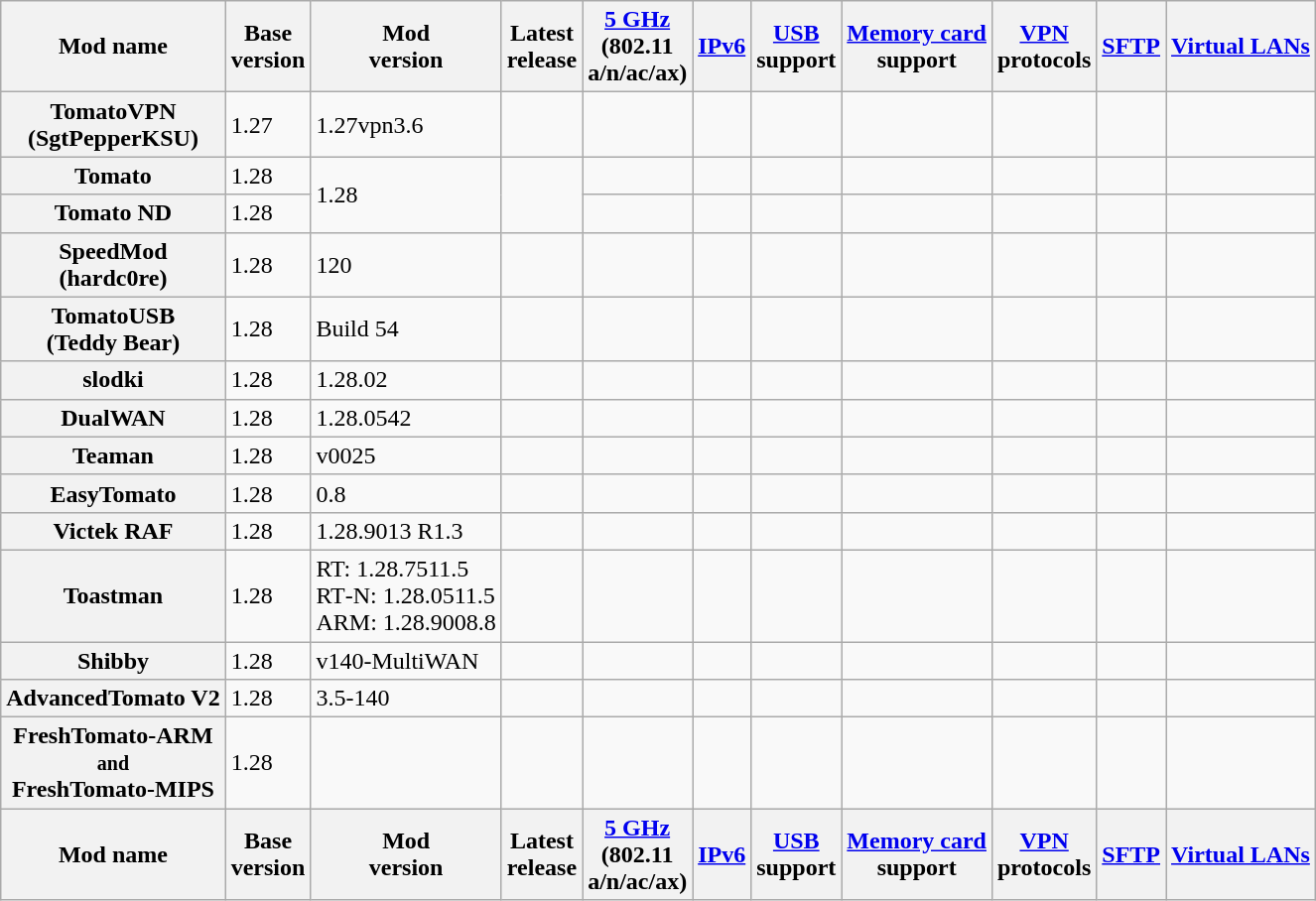<table class="wikitable sortable">
<tr>
<th>Mod name</th>
<th>Base<br>version</th>
<th>Mod<br>version</th>
<th>Latest<br>release</th>
<th><a href='#'>5 GHz</a><br>(802.11<br>a/n/ac/ax)</th>
<th><a href='#'>IPv6</a></th>
<th><a href='#'>USB</a><br>support</th>
<th><a href='#'>Memory card</a><br>support</th>
<th><a href='#'>VPN</a><br>protocols</th>
<th><a href='#'>SFTP</a></th>
<th><a href='#'>Virtual LANs</a></th>
</tr>
<tr>
<th>TomatoVPN<br>(SgtPepperKSU)</th>
<td>1.27</td>
<td>1.27vpn3.6</td>
<td></td>
<td></td>
<td></td>
<td></td>
<td></td>
<td></td>
<td></td>
<td></td>
</tr>
<tr>
<th>Tomato</th>
<td>1.28</td>
<td rowspan="2">1.28</td>
<td rowspan="2"></td>
<td></td>
<td></td>
<td></td>
<td></td>
<td></td>
<td></td>
<td></td>
</tr>
<tr>
<th>Tomato ND</th>
<td>1.28</td>
<td></td>
<td></td>
<td></td>
<td></td>
<td></td>
<td></td>
<td></td>
</tr>
<tr>
<th>SpeedMod<br>(hardc0re)</th>
<td>1.28</td>
<td>120</td>
<td></td>
<td></td>
<td></td>
<td></td>
<td></td>
<td></td>
<td></td>
<td></td>
</tr>
<tr>
<th>TomatoUSB<br>(Teddy Bear)</th>
<td>1.28</td>
<td>Build 54</td>
<td></td>
<td></td>
<td></td>
<td></td>
<td></td>
<td></td>
<td></td>
<td></td>
</tr>
<tr>
<th>slodki</th>
<td>1.28</td>
<td>1.28.02</td>
<td></td>
<td></td>
<td></td>
<td></td>
<td></td>
<td></td>
<td></td>
<td></td>
</tr>
<tr>
<th>DualWAN</th>
<td>1.28</td>
<td>1.28.0542</td>
<td></td>
<td></td>
<td></td>
<td></td>
<td></td>
<td></td>
<td></td>
<td></td>
</tr>
<tr>
<th>Teaman</th>
<td>1.28</td>
<td>v0025</td>
<td></td>
<td></td>
<td></td>
<td></td>
<td></td>
<td></td>
<td></td>
<td></td>
</tr>
<tr>
<th>EasyTomato</th>
<td>1.28</td>
<td>0.8</td>
<td></td>
<td></td>
<td></td>
<td></td>
<td></td>
<td></td>
<td></td>
<td></td>
</tr>
<tr>
<th>Victek RAF</th>
<td>1.28</td>
<td>1.28.9013 R1.3</td>
<td></td>
<td></td>
<td></td>
<td></td>
<td></td>
<td></td>
<td></td>
<td></td>
</tr>
<tr>
<th>Toastman</th>
<td>1.28</td>
<td>RT: 1.28.7511.5<br>RT‑N: 1.28.0511.5<br>ARM: 1.28.9008.8</td>
<td></td>
<td></td>
<td></td>
<td></td>
<td></td>
<td></td>
<td></td>
<td></td>
</tr>
<tr>
<th>Shibby</th>
<td>1.28</td>
<td>v140‑MultiWAN</td>
<td></td>
<td></td>
<td></td>
<td></td>
<td></td>
<td></td>
<td></td>
<td></td>
</tr>
<tr>
<th>AdvancedTomato V2</th>
<td>1.28</td>
<td>3.5-140</td>
<td></td>
<td></td>
<td></td>
<td></td>
<td></td>
<td></td>
<td></td>
<td></td>
</tr>
<tr>
<th>FreshTomato‑ARM<br><small>and</small><br>FreshTomato‑MIPS</th>
<td>1.28</td>
<td></td>
<td></td>
<td></td>
<td></td>
<td></td>
<td></td>
<td></td>
<td></td>
<td></td>
</tr>
<tr>
<th>Mod name</th>
<th>Base<br>version</th>
<th>Mod<br>version</th>
<th>Latest<br>release</th>
<th><a href='#'>5 GHz</a><br>(802.11<br>a/n/ac/ax)</th>
<th><a href='#'>IPv6</a></th>
<th><a href='#'>USB</a><br>support</th>
<th><a href='#'>Memory card</a><br>support</th>
<th><a href='#'>VPN</a><br>protocols</th>
<th><a href='#'>SFTP</a></th>
<th><a href='#'>Virtual LANs</a></th>
</tr>
</table>
